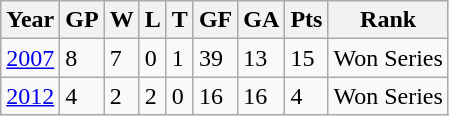<table class="wikitable">
<tr>
<th>Year</th>
<th>GP</th>
<th>W</th>
<th>L</th>
<th>T</th>
<th>GF</th>
<th>GA</th>
<th>Pts</th>
<th>Rank</th>
</tr>
<tr>
<td><a href='#'>2007</a></td>
<td>8</td>
<td>7</td>
<td>0</td>
<td>1</td>
<td>39</td>
<td>13</td>
<td>15</td>
<td>Won Series</td>
</tr>
<tr>
<td><a href='#'>2012</a></td>
<td>4</td>
<td>2</td>
<td>2</td>
<td>0</td>
<td>16</td>
<td>16</td>
<td>4</td>
<td>Won Series</td>
</tr>
</table>
